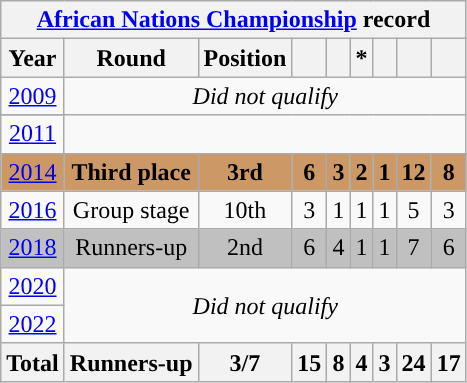<table class="wikitable" style="text-align: center;">
<tr>
<th colspan=9><a href='#'>African Nations Championship</a> record</th>
</tr>
<tr>
<th>Year</th>
<th>Round</th>
<th>Position</th>
<th></th>
<th></th>
<th>*</th>
<th></th>
<th></th>
<th></th>
</tr>
<tr bgcolor=#f9f9f9>
<td> <a href='#'>2009</a></td>
<td colspan="8" rowspan="2"><em>Did not qualify</em></td>
</tr>
<tr>
</tr>
<tr bgcolor=#f9f9f9>
<td> <a href='#'>2011</a></td>
</tr>
<tr bgcolor="#cc9966">
<td> <a href='#'>2014</a></td>
<td><strong>Third place</strong></td>
<td><strong>3rd</strong></td>
<td><strong>6</strong></td>
<td><strong>3</strong></td>
<td><strong>2</strong></td>
<td><strong>1</strong></td>
<td><strong>12</strong></td>
<td><strong>8</strong></td>
</tr>
<tr>
<td> <a href='#'>2016</a></td>
<td>Group stage</td>
<td>10th</td>
<td>3</td>
<td>1</td>
<td>1</td>
<td>1</td>
<td>5</td>
<td>3</td>
</tr>
<tr bgcolor="silver">
<td> <a href='#'>2018</a></td>
<td>Runners-up</td>
<td>2nd</td>
<td>6</td>
<td>4</td>
<td>1</td>
<td>1</td>
<td>7</td>
<td>6</td>
</tr>
<tr>
<td> <a href='#'>2020</a></td>
<td rowspan="2" colspan="8"><em>Did not qualify</em></td>
</tr>
<tr>
<td> <a href='#'>2022</a></td>
</tr>
<tr>
<th>Total</th>
<th>Runners-up</th>
<th>3/7</th>
<th>15</th>
<th>8</th>
<th>4</th>
<th>3</th>
<th>24</th>
<th>17</th>
</tr>
</table>
